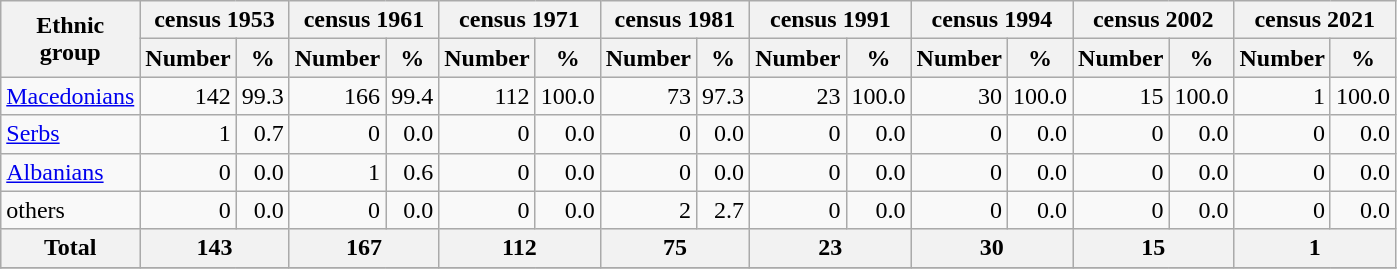<table class="wikitable">
<tr>
<th rowspan="2">Ethnic<br>group</th>
<th colspan="2">census 1953</th>
<th colspan="2">census 1961</th>
<th colspan="2">census 1971</th>
<th colspan="2">census 1981</th>
<th colspan="2">census 1991</th>
<th colspan="2">census 1994</th>
<th colspan="2">census 2002</th>
<th colspan="2">census 2021</th>
</tr>
<tr bgcolor="#e0e0e0">
<th>Number</th>
<th>%</th>
<th>Number</th>
<th>%</th>
<th>Number</th>
<th>%</th>
<th>Number</th>
<th>%</th>
<th>Number</th>
<th>%</th>
<th>Number</th>
<th>%</th>
<th>Number</th>
<th>%</th>
<th>Number</th>
<th>%</th>
</tr>
<tr>
<td><a href='#'>Macedonians</a></td>
<td align="right">142</td>
<td align="right">99.3</td>
<td align="right">166</td>
<td align="right">99.4</td>
<td align="right">112</td>
<td align="right">100.0</td>
<td align="right">73</td>
<td align="right">97.3</td>
<td align="right">23</td>
<td align="right">100.0</td>
<td align="right">30</td>
<td align="right">100.0</td>
<td align="right">15</td>
<td align="right">100.0</td>
<td align="right">1</td>
<td align="right">100.0</td>
</tr>
<tr>
<td><a href='#'>Serbs</a></td>
<td align="right">1</td>
<td align="right">0.7</td>
<td align="right">0</td>
<td align="right">0.0</td>
<td align="right">0</td>
<td align="right">0.0</td>
<td align="right">0</td>
<td align="right">0.0</td>
<td align="right">0</td>
<td align="right">0.0</td>
<td align="right">0</td>
<td align="right">0.0</td>
<td align="right">0</td>
<td align="right">0.0</td>
<td align="right">0</td>
<td align="right">0.0</td>
</tr>
<tr>
<td><a href='#'>Albanians</a></td>
<td align="right">0</td>
<td align="right">0.0</td>
<td align="right">1</td>
<td align="right">0.6</td>
<td align="right">0</td>
<td align="right">0.0</td>
<td align="right">0</td>
<td align="right">0.0</td>
<td align="right">0</td>
<td align="right">0.0</td>
<td align="right">0</td>
<td align="right">0.0</td>
<td align="right">0</td>
<td align="right">0.0</td>
<td align="right">0</td>
<td align="right">0.0</td>
</tr>
<tr>
<td>others</td>
<td align="right">0</td>
<td align="right">0.0</td>
<td align="right">0</td>
<td align="right">0.0</td>
<td align="right">0</td>
<td align="right">0.0</td>
<td align="right">2</td>
<td align="right">2.7</td>
<td align="right">0</td>
<td align="right">0.0</td>
<td align="right">0</td>
<td align="right">0.0</td>
<td align="right">0</td>
<td align="right">0.0</td>
<td align="right">0</td>
<td align="right">0.0</td>
</tr>
<tr bgcolor="#e0e0e0">
<th align="left">Total</th>
<th colspan="2">143</th>
<th colspan="2">167</th>
<th colspan="2">112</th>
<th colspan="2">75</th>
<th colspan="2">23</th>
<th colspan="2">30</th>
<th colspan="2">15</th>
<th colspan="2">1</th>
</tr>
<tr>
</tr>
</table>
